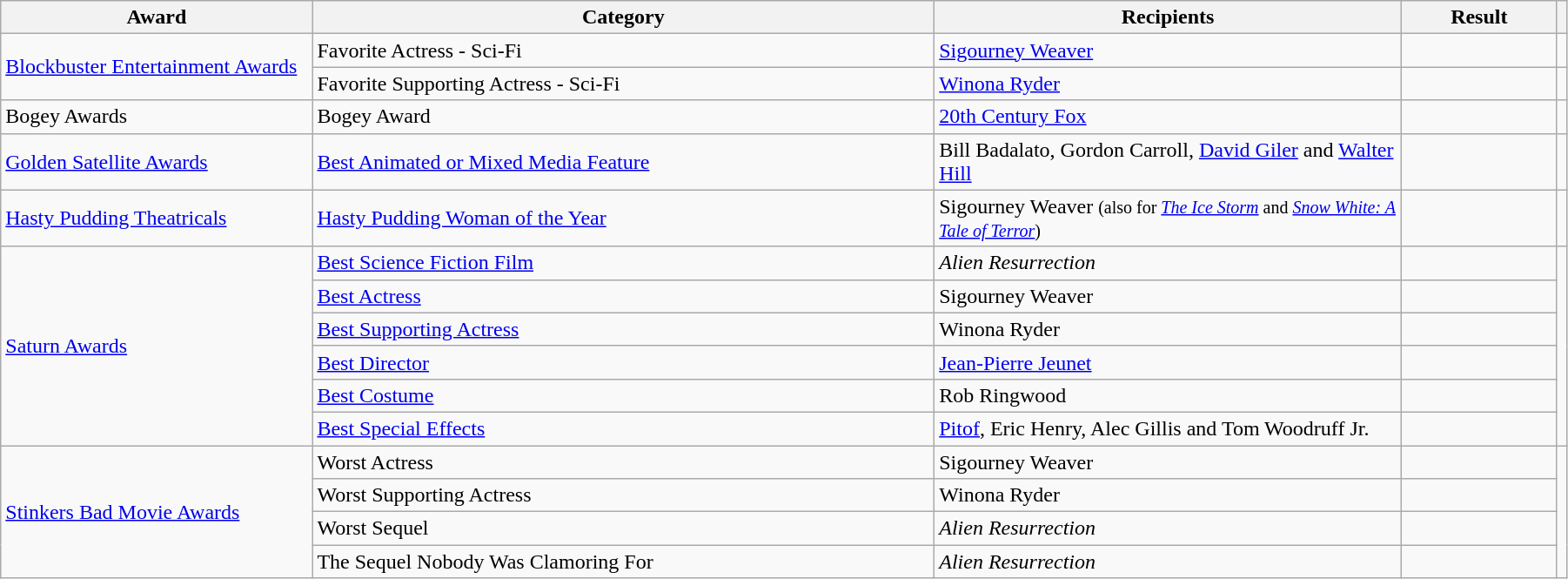<table class="wikitable sortable plainrowheaders" width="95%" cellpadding="5">
<tr>
<th width="20%">Award</th>
<th width="40%">Category</th>
<th width="30%">Recipients</th>
<th width="10%">Result</th>
<th></th>
</tr>
<tr>
<td rowspan=2><a href='#'>Blockbuster Entertainment Awards</a></td>
<td>Favorite Actress - Sci-Fi</td>
<td><a href='#'>Sigourney Weaver</a></td>
<td></td>
<td style="text-align:center;"></td>
</tr>
<tr>
<td>Favorite Supporting Actress - Sci-Fi</td>
<td><a href='#'>Winona Ryder</a></td>
<td></td>
<td style="text-align:center;"></td>
</tr>
<tr>
<td>Bogey Awards</td>
<td>Bogey Award</td>
<td><a href='#'>20th Century Fox</a></td>
<td></td>
</tr>
<tr>
<td><a href='#'>Golden Satellite Awards</a></td>
<td><a href='#'>Best Animated or Mixed Media Feature</a></td>
<td>Bill Badalato, Gordon Carroll, <a href='#'>David Giler</a> and <a href='#'>Walter Hill</a></td>
<td></td>
<td style="text-align:center;"></td>
</tr>
<tr>
<td><a href='#'>Hasty Pudding Theatricals</a></td>
<td><a href='#'>Hasty Pudding Woman of the Year</a></td>
<td>Sigourney Weaver <small>(also for <em><a href='#'>The Ice Storm</a></em> and <em><a href='#'>Snow White: A Tale of Terror</a></em>)</small></td>
<td></td>
<td style="text-align:center;"></td>
</tr>
<tr>
<td rowspan=6><a href='#'>Saturn Awards</a></td>
<td><a href='#'>Best Science Fiction Film</a></td>
<td><em>Alien Resurrection</em></td>
<td></td>
<td rowspan=6 style="text-align:center;"></td>
</tr>
<tr>
<td><a href='#'>Best Actress</a></td>
<td>Sigourney Weaver</td>
<td></td>
</tr>
<tr>
<td><a href='#'>Best Supporting Actress</a></td>
<td>Winona Ryder</td>
<td></td>
</tr>
<tr>
<td><a href='#'>Best Director</a></td>
<td><a href='#'>Jean-Pierre Jeunet</a></td>
<td></td>
</tr>
<tr>
<td><a href='#'>Best Costume</a></td>
<td>Rob Ringwood</td>
<td></td>
</tr>
<tr>
<td><a href='#'>Best Special Effects</a></td>
<td><a href='#'>Pitof</a>, Eric Henry, Alec Gillis and Tom Woodruff Jr.</td>
<td></td>
</tr>
<tr>
<td rowspan=5><a href='#'>Stinkers Bad Movie Awards</a></td>
<td>Worst Actress</td>
<td>Sigourney Weaver</td>
<td></td>
<td rowspan="5" style="text-align:center;"></td>
</tr>
<tr>
<td>Worst Supporting Actress</td>
<td>Winona Ryder</td>
<td></td>
</tr>
<tr>
<td>Worst Sequel</td>
<td><em>Alien Resurrection</em></td>
<td></td>
</tr>
<tr>
<td>The Sequel Nobody Was Clamoring For</td>
<td><em>Alien Resurrection</em></td>
<td></td>
</tr>
</table>
